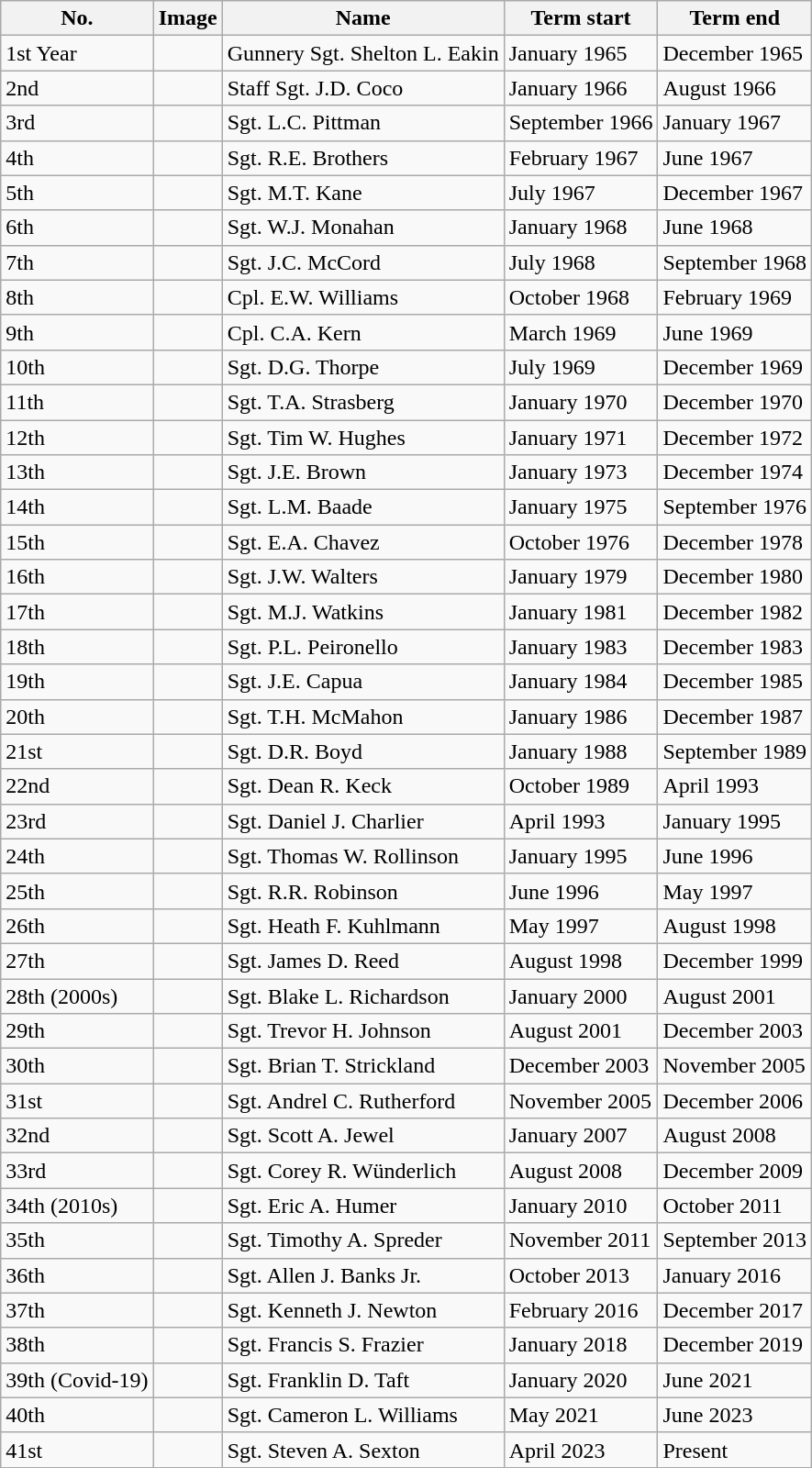<table class="wikitable">
<tr>
<th>No.</th>
<th>Image</th>
<th>Name</th>
<th>Term start</th>
<th>Term end</th>
</tr>
<tr>
<td>1st Year</td>
<td></td>
<td>Gunnery Sgt. Shelton L. Eakin</td>
<td>January 1965</td>
<td>December 1965</td>
</tr>
<tr>
<td>2nd</td>
<td></td>
<td>Staff Sgt. J.D. Coco</td>
<td>January 1966</td>
<td>August 1966</td>
</tr>
<tr>
<td>3rd</td>
<td></td>
<td>Sgt. L.C. Pittman</td>
<td>September 1966</td>
<td>January 1967</td>
</tr>
<tr>
<td>4th</td>
<td></td>
<td>Sgt. R.E. Brothers</td>
<td>February 1967</td>
<td>June 1967</td>
</tr>
<tr>
<td>5th</td>
<td></td>
<td>Sgt. M.T. Kane</td>
<td>July 1967</td>
<td>December 1967</td>
</tr>
<tr>
<td>6th</td>
<td></td>
<td>Sgt. W.J. Monahan</td>
<td>January 1968</td>
<td>June 1968</td>
</tr>
<tr>
<td>7th</td>
<td></td>
<td>Sgt. J.C. McCord</td>
<td>July 1968</td>
<td>September 1968</td>
</tr>
<tr>
<td>8th</td>
<td></td>
<td>Cpl. E.W. Williams</td>
<td>October 1968</td>
<td>February 1969</td>
</tr>
<tr>
<td>9th</td>
<td></td>
<td>Cpl. C.A. Kern</td>
<td>March 1969</td>
<td>June 1969</td>
</tr>
<tr>
<td>10th</td>
<td></td>
<td>Sgt. D.G. Thorpe</td>
<td>July 1969</td>
<td>December 1969</td>
</tr>
<tr>
<td>11th</td>
<td></td>
<td>Sgt. T.A. Strasberg</td>
<td>January 1970</td>
<td>December 1970</td>
</tr>
<tr>
<td>12th</td>
<td></td>
<td>Sgt. Tim W. Hughes</td>
<td>January 1971</td>
<td>December 1972</td>
</tr>
<tr>
<td>13th</td>
<td></td>
<td>Sgt. J.E. Brown</td>
<td>January 1973</td>
<td>December 1974</td>
</tr>
<tr>
<td>14th</td>
<td></td>
<td>Sgt. L.M. Baade</td>
<td>January 1975</td>
<td>September 1976</td>
</tr>
<tr>
<td>15th</td>
<td></td>
<td>Sgt. E.A. Chavez</td>
<td>October 1976</td>
<td>December 1978</td>
</tr>
<tr>
<td>16th</td>
<td></td>
<td>Sgt. J.W. Walters</td>
<td>January 1979</td>
<td>December 1980</td>
</tr>
<tr>
<td>17th</td>
<td></td>
<td>Sgt. M.J. Watkins</td>
<td>January 1981</td>
<td>December 1982</td>
</tr>
<tr>
<td>18th</td>
<td></td>
<td>Sgt. P.L. Peironello</td>
<td>January 1983</td>
<td>December 1983</td>
</tr>
<tr>
<td>19th</td>
<td></td>
<td>Sgt. J.E. Capua</td>
<td>January 1984</td>
<td>December 1985</td>
</tr>
<tr>
<td>20th</td>
<td></td>
<td>Sgt. T.H. McMahon</td>
<td>January 1986</td>
<td>December 1987</td>
</tr>
<tr>
<td>21st</td>
<td></td>
<td>Sgt. D.R. Boyd</td>
<td>January 1988</td>
<td>September 1989</td>
</tr>
<tr>
<td>22nd</td>
<td></td>
<td>Sgt. Dean R. Keck</td>
<td>October 1989</td>
<td>April 1993</td>
</tr>
<tr>
<td>23rd</td>
<td></td>
<td>Sgt. Daniel J. Charlier</td>
<td>April 1993</td>
<td>January 1995</td>
</tr>
<tr>
<td>24th</td>
<td></td>
<td>Sgt. Thomas W. Rollinson</td>
<td>January 1995</td>
<td>June 1996</td>
</tr>
<tr>
<td>25th</td>
<td></td>
<td>Sgt. R.R. Robinson</td>
<td>June 1996</td>
<td>May 1997</td>
</tr>
<tr>
<td>26th</td>
<td></td>
<td>Sgt. Heath F. Kuhlmann</td>
<td>May 1997</td>
<td>August 1998</td>
</tr>
<tr>
<td>27th</td>
<td></td>
<td>Sgt. James D. Reed</td>
<td>August 1998</td>
<td>December 1999</td>
</tr>
<tr>
<td>28th (2000s)</td>
<td></td>
<td>Sgt. Blake L. Richardson</td>
<td>January 2000</td>
<td>August 2001</td>
</tr>
<tr>
<td>29th</td>
<td></td>
<td>Sgt. Trevor H. Johnson</td>
<td>August 2001</td>
<td>December 2003</td>
</tr>
<tr>
<td>30th</td>
<td></td>
<td>Sgt. Brian T. Strickland</td>
<td>December 2003</td>
<td>November 2005</td>
</tr>
<tr>
<td>31st</td>
<td></td>
<td>Sgt. Andrel C. Rutherford</td>
<td>November 2005</td>
<td>December 2006</td>
</tr>
<tr>
<td>32nd</td>
<td></td>
<td>Sgt. Scott A. Jewel</td>
<td>January 2007</td>
<td>August 2008</td>
</tr>
<tr>
<td>33rd</td>
<td></td>
<td>Sgt. Corey R. Wünderlich</td>
<td>August 2008</td>
<td>December 2009</td>
</tr>
<tr>
<td>34th (2010s)</td>
<td></td>
<td>Sgt. Eric A. Humer</td>
<td>January 2010</td>
<td>October 2011</td>
</tr>
<tr>
<td>35th</td>
<td></td>
<td>Sgt. Timothy A. Spreder</td>
<td>November 2011</td>
<td>September 2013</td>
</tr>
<tr>
<td>36th</td>
<td></td>
<td>Sgt. Allen J. Banks Jr.</td>
<td>October 2013</td>
<td>January 2016</td>
</tr>
<tr>
<td>37th</td>
<td></td>
<td>Sgt. Kenneth J. Newton</td>
<td>February 2016</td>
<td>December 2017</td>
</tr>
<tr>
<td>38th</td>
<td></td>
<td>Sgt. Francis S. Frazier</td>
<td>January 2018</td>
<td>December 2019</td>
</tr>
<tr>
<td>39th (Covid-19)</td>
<td></td>
<td>Sgt. Franklin D. Taft</td>
<td>January 2020</td>
<td>June 2021</td>
</tr>
<tr>
<td>40th</td>
<td></td>
<td>Sgt. Cameron L. Williams</td>
<td>May 2021</td>
<td>June 2023</td>
</tr>
<tr>
<td>41st</td>
<td></td>
<td>Sgt. Steven A. Sexton</td>
<td>April 2023</td>
<td>Present</td>
</tr>
</table>
